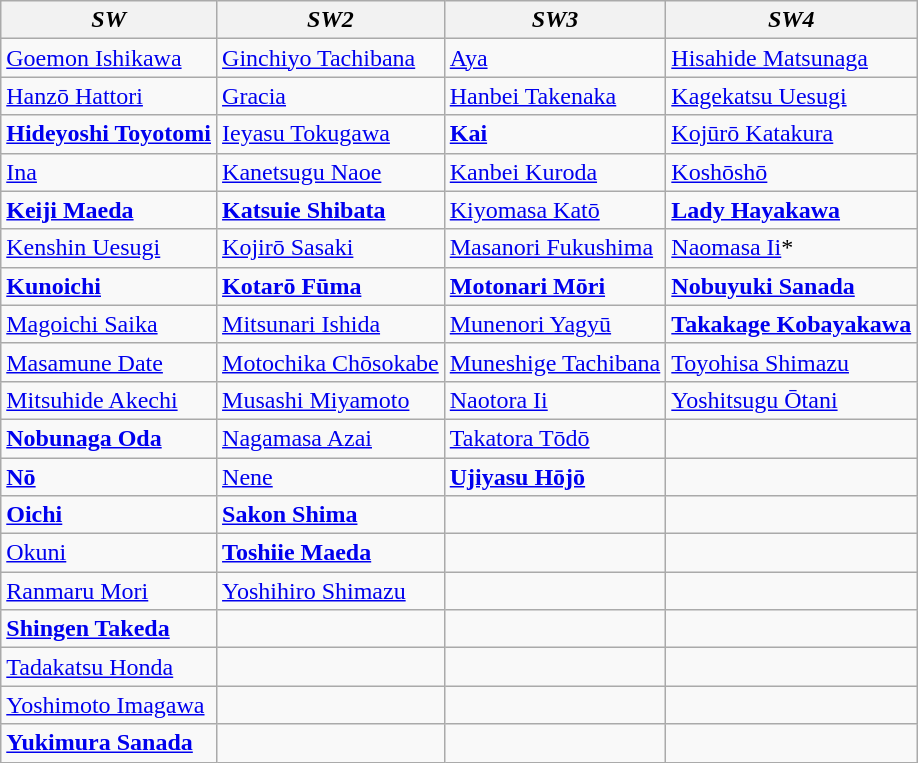<table class="wikitable sortable">
<tr>
<th><em>SW</em></th>
<th><em>SW2</em></th>
<th><em>SW3</em></th>
<th><em>SW4</em></th>
</tr>
<tr>
<td><a href='#'>Goemon Ishikawa</a></td>
<td><a href='#'>Ginchiyo Tachibana</a></td>
<td><a href='#'>Aya</a></td>
<td><a href='#'>Hisahide Matsunaga</a></td>
</tr>
<tr>
<td><a href='#'>Hanzō Hattori</a></td>
<td><a href='#'>Gracia</a></td>
<td><a href='#'>Hanbei Takenaka</a></td>
<td><a href='#'>Kagekatsu Uesugi</a></td>
</tr>
<tr>
<td><strong><a href='#'>Hideyoshi Toyotomi</a></strong></td>
<td><a href='#'>Ieyasu Tokugawa</a></td>
<td><strong><a href='#'>Kai</a></strong></td>
<td><a href='#'>Kojūrō Katakura</a></td>
</tr>
<tr>
<td><a href='#'>Ina</a></td>
<td><a href='#'>Kanetsugu Naoe</a></td>
<td><a href='#'>Kanbei Kuroda</a></td>
<td><a href='#'>Koshōshō</a></td>
</tr>
<tr>
<td><strong><a href='#'>Keiji Maeda</a></strong></td>
<td><strong><a href='#'>Katsuie Shibata</a></strong></td>
<td><a href='#'>Kiyomasa Katō</a></td>
<td><strong><a href='#'>Lady Hayakawa</a></strong></td>
</tr>
<tr>
<td><a href='#'>Kenshin Uesugi</a></td>
<td><a href='#'>Kojirō Sasaki</a></td>
<td><a href='#'>Masanori Fukushima</a></td>
<td><a href='#'>Naomasa Ii</a>*</td>
</tr>
<tr>
<td><strong><a href='#'>Kunoichi</a></strong></td>
<td><strong><a href='#'>Kotarō Fūma</a></strong></td>
<td><strong><a href='#'>Motonari Mōri</a></strong></td>
<td><strong><a href='#'>Nobuyuki Sanada</a></strong></td>
</tr>
<tr>
<td><a href='#'>Magoichi Saika</a></td>
<td><a href='#'>Mitsunari Ishida</a></td>
<td><a href='#'>Munenori Yagyū</a></td>
<td><strong><a href='#'>Takakage Kobayakawa</a></strong></td>
</tr>
<tr>
<td><a href='#'>Masamune Date</a></td>
<td><a href='#'>Motochika Chōsokabe</a></td>
<td><a href='#'>Muneshige Tachibana</a></td>
<td><a href='#'>Toyohisa Shimazu</a></td>
</tr>
<tr>
<td><a href='#'>Mitsuhide Akechi</a></td>
<td><a href='#'>Musashi Miyamoto</a></td>
<td><a href='#'>Naotora Ii</a></td>
<td><a href='#'>Yoshitsugu Ōtani</a></td>
</tr>
<tr>
<td><strong><a href='#'>Nobunaga Oda</a></strong></td>
<td><a href='#'>Nagamasa Azai</a></td>
<td><a href='#'>Takatora Tōdō</a></td>
<td></td>
</tr>
<tr>
<td><strong><a href='#'>Nō</a></strong></td>
<td><a href='#'>Nene</a></td>
<td><strong><a href='#'>Ujiyasu Hōjō</a></strong></td>
<td></td>
</tr>
<tr>
<td><strong><a href='#'>Oichi</a></strong></td>
<td><strong><a href='#'>Sakon Shima</a></strong></td>
<td></td>
<td></td>
</tr>
<tr>
<td><a href='#'>Okuni</a></td>
<td><strong><a href='#'>Toshiie Maeda</a></strong></td>
<td></td>
<td></td>
</tr>
<tr>
<td><a href='#'>Ranmaru Mori</a></td>
<td><a href='#'>Yoshihiro Shimazu</a></td>
<td></td>
<td></td>
</tr>
<tr>
<td><strong><a href='#'>Shingen Takeda</a></strong></td>
<td></td>
<td></td>
<td></td>
</tr>
<tr>
<td><a href='#'>Tadakatsu Honda</a></td>
<td></td>
<td></td>
<td></td>
</tr>
<tr>
<td><a href='#'>Yoshimoto Imagawa</a></td>
<td></td>
<td></td>
<td></td>
</tr>
<tr>
<td><strong><a href='#'>Yukimura Sanada</a></strong></td>
<td></td>
<td></td>
<td></td>
</tr>
</table>
